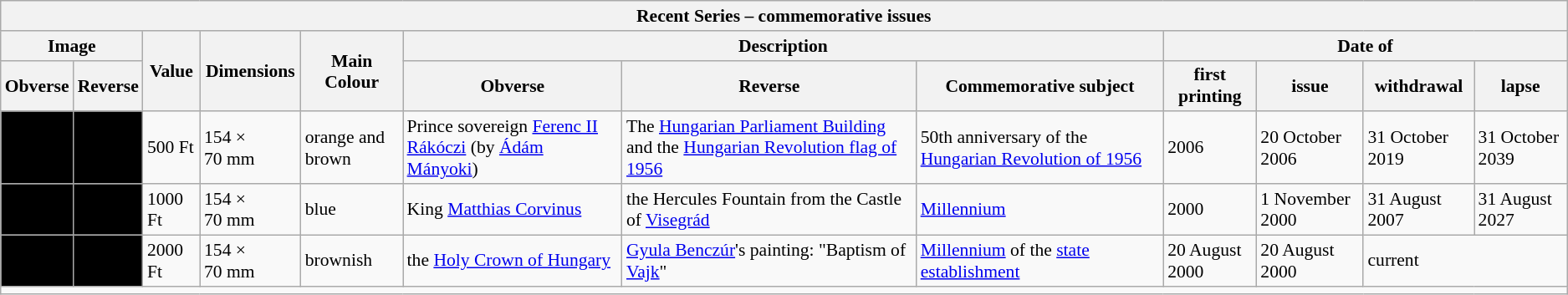<table class="wikitable" style="font-size: 90%">
<tr>
<th colspan="12">Recent Series – commemorative issues</th>
</tr>
<tr>
<th colspan="2">Image</th>
<th rowspan="2">Value</th>
<th rowspan="2">Dimensions</th>
<th rowspan="2">Main Colour</th>
<th colspan="3">Description</th>
<th colspan="4">Date of</th>
</tr>
<tr>
<th>Obverse</th>
<th>Reverse</th>
<th>Obverse</th>
<th>Reverse</th>
<th>Commemorative subject</th>
<th>first printing</th>
<th>issue</th>
<th>withdrawal</th>
<th>lapse</th>
</tr>
<tr>
<td align="center" bgcolor="#000000"></td>
<td align="center" bgcolor="#000000"></td>
<td>500 Ft</td>
<td>154 × 70 mm</td>
<td>orange and brown</td>
<td>Prince sovereign <a href='#'>Ferenc II Rákóczi</a> (by <a href='#'>Ádám Mányoki</a>)</td>
<td>The <a href='#'>Hungarian Parliament Building</a> and the <a href='#'>Hungarian Revolution flag of 1956</a></td>
<td>50th anniversary of the <a href='#'>Hungarian Revolution of 1956</a></td>
<td>2006</td>
<td>20 October 2006</td>
<td>31 October 2019</td>
<td>31 October 2039</td>
</tr>
<tr>
<td align="center" bgcolor="#000000"></td>
<td align="center" bgcolor="#000000"></td>
<td>1000 Ft</td>
<td>154 × 70 mm</td>
<td>blue</td>
<td>King <a href='#'>Matthias Corvinus</a></td>
<td>the Hercules Fountain from the Castle of <a href='#'>Visegrád</a></td>
<td><a href='#'>Millennium</a></td>
<td>2000</td>
<td>1 November 2000</td>
<td>31 August 2007</td>
<td>31 August 2027</td>
</tr>
<tr>
<td align="center" bgcolor="#000000"></td>
<td align="center" bgcolor="#000000"></td>
<td>2000 Ft</td>
<td>154 × 70 mm</td>
<td>brownish</td>
<td>the <a href='#'>Holy Crown of Hungary</a></td>
<td><a href='#'>Gyula Benczúr</a>'s painting: "Baptism of <a href='#'>Vajk</a>"</td>
<td><a href='#'>Millennium</a> of the <a href='#'>state establishment</a></td>
<td>20 August 2000</td>
<td>20 August 2000</td>
<td colspan="2">current</td>
</tr>
<tr>
<td colspan="12"></td>
</tr>
</table>
